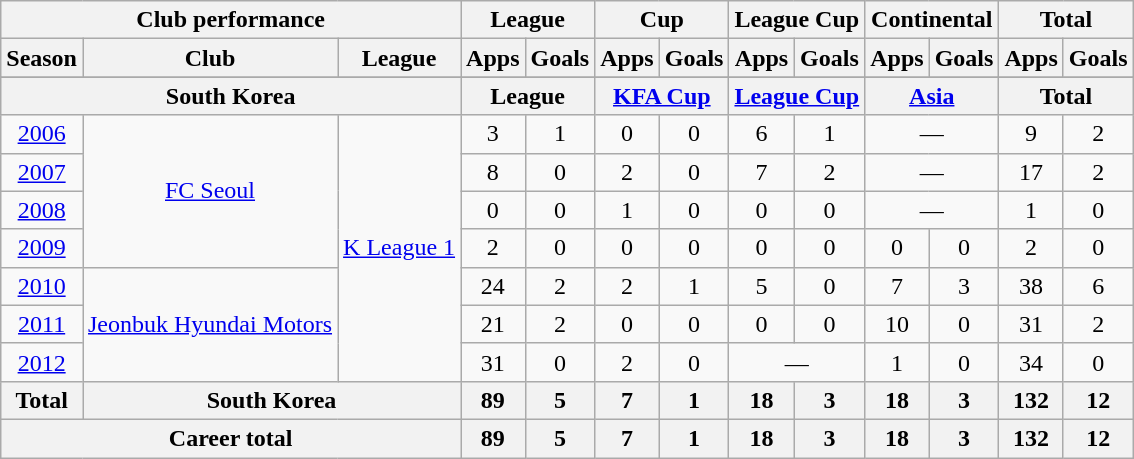<table class="wikitable" style="text-align:center">
<tr>
<th colspan=3>Club performance</th>
<th colspan=2>League</th>
<th colspan=2>Cup</th>
<th colspan=2>League Cup</th>
<th colspan=2>Continental</th>
<th colspan=2>Total</th>
</tr>
<tr>
<th>Season</th>
<th>Club</th>
<th>League</th>
<th>Apps</th>
<th>Goals</th>
<th>Apps</th>
<th>Goals</th>
<th>Apps</th>
<th>Goals</th>
<th>Apps</th>
<th>Goals</th>
<th>Apps</th>
<th>Goals</th>
</tr>
<tr>
</tr>
<tr>
<th colspan=3>South Korea</th>
<th colspan=2>League</th>
<th colspan=2><a href='#'>KFA Cup</a></th>
<th colspan=2><a href='#'>League Cup</a></th>
<th colspan=2><a href='#'>Asia</a></th>
<th colspan=2>Total</th>
</tr>
<tr>
<td><a href='#'>2006</a></td>
<td rowspan="4"><a href='#'>FC Seoul</a></td>
<td rowspan="7"><a href='#'>K League 1</a></td>
<td>3</td>
<td>1</td>
<td>0</td>
<td>0</td>
<td>6</td>
<td>1</td>
<td colspan="2">—</td>
<td>9</td>
<td>2</td>
</tr>
<tr>
<td><a href='#'>2007</a></td>
<td>8</td>
<td>0</td>
<td>2</td>
<td>0</td>
<td>7</td>
<td>2</td>
<td colspan="2">—</td>
<td>17</td>
<td>2</td>
</tr>
<tr>
<td><a href='#'>2008</a></td>
<td>0</td>
<td>0</td>
<td>1</td>
<td>0</td>
<td>0</td>
<td>0</td>
<td colspan="2">—</td>
<td>1</td>
<td>0</td>
</tr>
<tr>
<td><a href='#'>2009</a></td>
<td>2</td>
<td>0</td>
<td>0</td>
<td>0</td>
<td>0</td>
<td>0</td>
<td>0</td>
<td>0</td>
<td>2</td>
<td>0</td>
</tr>
<tr>
<td><a href='#'>2010</a></td>
<td rowspan="3"><a href='#'>Jeonbuk Hyundai Motors</a></td>
<td>24</td>
<td>2</td>
<td>2</td>
<td>1</td>
<td>5</td>
<td>0</td>
<td>7</td>
<td>3</td>
<td>38</td>
<td>6</td>
</tr>
<tr>
<td><a href='#'>2011</a></td>
<td>21</td>
<td>2</td>
<td>0</td>
<td>0</td>
<td>0</td>
<td>0</td>
<td>10</td>
<td>0</td>
<td>31</td>
<td>2</td>
</tr>
<tr>
<td><a href='#'>2012</a></td>
<td>31</td>
<td>0</td>
<td>2</td>
<td>0</td>
<td colspan="2">—</td>
<td>1</td>
<td>0</td>
<td>34</td>
<td>0</td>
</tr>
<tr>
<th rowspan=1>Total</th>
<th colspan=2>South Korea</th>
<th>89</th>
<th>5</th>
<th>7</th>
<th>1</th>
<th>18</th>
<th>3</th>
<th>18</th>
<th>3</th>
<th>132</th>
<th>12</th>
</tr>
<tr>
<th colspan=3>Career total</th>
<th>89</th>
<th>5</th>
<th>7</th>
<th>1</th>
<th>18</th>
<th>3</th>
<th>18</th>
<th>3</th>
<th>132</th>
<th>12</th>
</tr>
</table>
